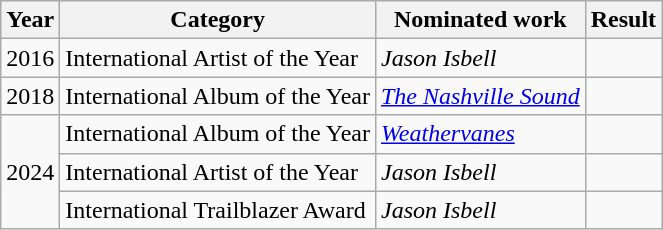<table class="wikitable">
<tr>
<th>Year</th>
<th>Category</th>
<th>Nominated work</th>
<th>Result</th>
</tr>
<tr>
<td>2016</td>
<td>International Artist of the Year</td>
<td><em>Jason Isbell</em></td>
<td></td>
</tr>
<tr>
<td>2018</td>
<td>International Album of the Year</td>
<td><em><a href='#'>The Nashville Sound</a></em></td>
<td></td>
</tr>
<tr>
<td rowspan="3">2024</td>
<td>International Album of the Year</td>
<td><em><a href='#'>Weathervanes</a></em></td>
<td></td>
</tr>
<tr>
<td>International Artist of the Year</td>
<td><em>Jason Isbell</em></td>
<td></td>
</tr>
<tr>
<td>International Trailblazer Award</td>
<td><em>Jason Isbell</em></td>
<td></td>
</tr>
</table>
